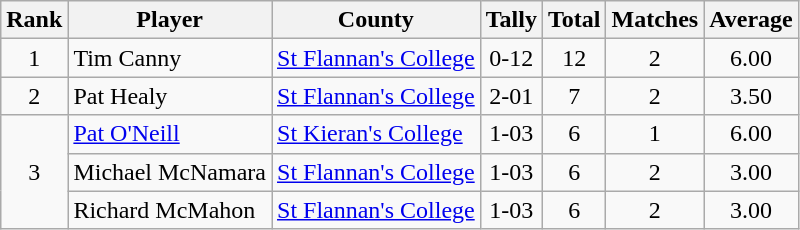<table class="wikitable">
<tr>
<th>Rank</th>
<th>Player</th>
<th>County</th>
<th>Tally</th>
<th>Total</th>
<th>Matches</th>
<th>Average</th>
</tr>
<tr>
<td rowspan=1 align=center>1</td>
<td>Tim Canny</td>
<td><a href='#'>St Flannan's College</a></td>
<td align=center>0-12</td>
<td align=center>12</td>
<td align=center>2</td>
<td align=center>6.00</td>
</tr>
<tr>
<td rowspan=1 align=center>2</td>
<td>Pat Healy</td>
<td><a href='#'>St Flannan's College</a></td>
<td align=center>2-01</td>
<td align=center>7</td>
<td align=center>2</td>
<td align=center>3.50</td>
</tr>
<tr>
<td rowspan=3 align=center>3</td>
<td><a href='#'>Pat O'Neill</a></td>
<td><a href='#'>St Kieran's College</a></td>
<td align=center>1-03</td>
<td align=center>6</td>
<td align=center>1</td>
<td align=center>6.00</td>
</tr>
<tr>
<td>Michael McNamara</td>
<td><a href='#'>St Flannan's College</a></td>
<td align=center>1-03</td>
<td align=center>6</td>
<td align=center>2</td>
<td align=center>3.00</td>
</tr>
<tr>
<td>Richard McMahon</td>
<td><a href='#'>St Flannan's College</a></td>
<td align=center>1-03</td>
<td align=center>6</td>
<td align=center>2</td>
<td align=center>3.00</td>
</tr>
</table>
